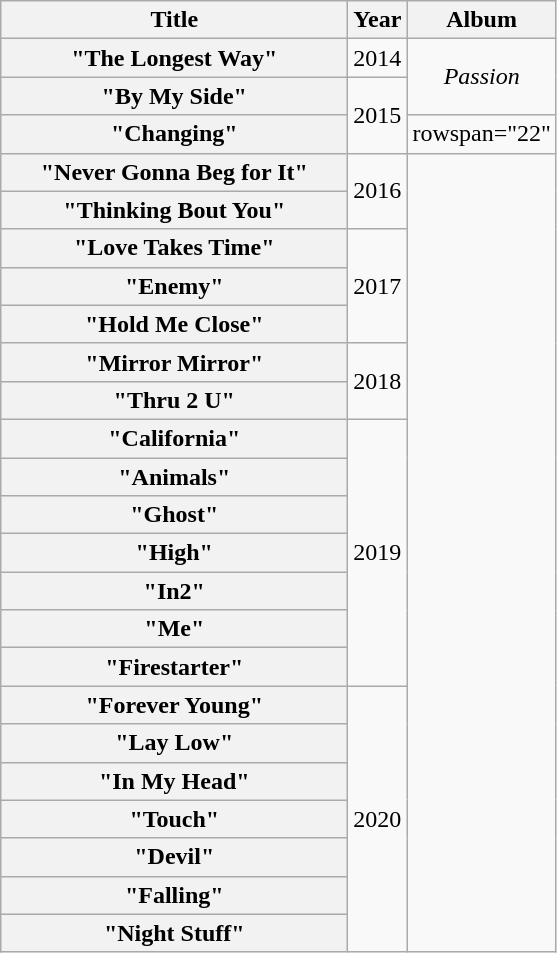<table class="wikitable plainrowheaders" style="text-align:center;">
<tr>
<th scope="col" style="width:14em;">Title</th>
<th scope="col">Year</th>
<th scope="col">Album</th>
</tr>
<tr>
<th scope="row">"The Longest Way"</th>
<td>2014</td>
<td rowspan="2"><em>Passion</em></td>
</tr>
<tr>
<th scope="row">"By My Side"</th>
<td rowspan="2">2015</td>
</tr>
<tr>
<th scope="row">"Changing"</th>
<td>rowspan="22" </td>
</tr>
<tr>
<th scope="row">"Never Gonna Beg for It"</th>
<td rowspan="2">2016</td>
</tr>
<tr>
<th scope="row">"Thinking Bout You"</th>
</tr>
<tr>
<th scope="row">"Love Takes Time"</th>
<td rowspan="3">2017</td>
</tr>
<tr>
<th scope="row">"Enemy"</th>
</tr>
<tr>
<th scope="row">"Hold Me Close"</th>
</tr>
<tr>
<th scope="row">"Mirror Mirror"</th>
<td rowspan="2">2018</td>
</tr>
<tr>
<th scope="row">"Thru 2 U" </th>
</tr>
<tr>
<th scope="row">"California"</th>
<td rowspan="7">2019</td>
</tr>
<tr>
<th scope="row">"Animals"</th>
</tr>
<tr>
<th scope="row">"Ghost"</th>
</tr>
<tr>
<th scope="row">"High"</th>
</tr>
<tr>
<th scope="row">"In2" </th>
</tr>
<tr>
<th scope="row">"Me"</th>
</tr>
<tr>
<th scope="row">"Firestarter" </th>
</tr>
<tr>
<th scope="row">"Forever Young"</th>
<td rowspan="7">2020</td>
</tr>
<tr>
<th scope="row">"Lay Low"</th>
</tr>
<tr>
<th scope="row">"In My Head" </th>
</tr>
<tr>
<th scope="row">"Touch" </th>
</tr>
<tr>
<th scope="row">"Devil"</th>
</tr>
<tr>
<th scope="row">"Falling"</th>
</tr>
<tr>
<th scope="row">"Night Stuff"</th>
</tr>
</table>
